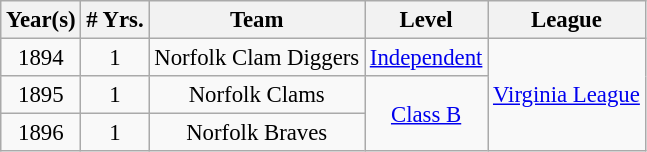<table class="wikitable" style="text-align:center; font-size: 95%;">
<tr>
<th>Year(s)</th>
<th># Yrs.</th>
<th>Team</th>
<th>Level</th>
<th>League</th>
</tr>
<tr>
<td>1894</td>
<td>1</td>
<td>Norfolk Clam Diggers</td>
<td><a href='#'>Independent</a></td>
<td rowspan=3><a href='#'>Virginia League</a></td>
</tr>
<tr>
<td>1895</td>
<td>1</td>
<td>Norfolk Clams</td>
<td Rowspan=2><a href='#'>Class B</a></td>
</tr>
<tr>
<td>1896</td>
<td>1</td>
<td>Norfolk Braves</td>
</tr>
</table>
